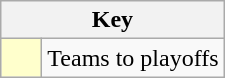<table class="wikitable" style="text-align: center;">
<tr>
<th colspan=2>Key</th>
</tr>
<tr>
<td style="background:#ffffcc; width:20px;"></td>
<td align=left>Teams to playoffs</td>
</tr>
</table>
